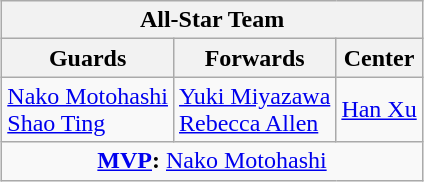<table class=wikitable style="margin:auto">
<tr>
<th colspan=3 align=center>All-Star Team</th>
</tr>
<tr>
<th>Guards</th>
<th>Forwards</th>
<th>Center</th>
</tr>
<tr>
<td> <a href='#'>Nako Motohashi</a><br> <a href='#'>Shao Ting</a></td>
<td valign=center> <a href='#'>Yuki Miyazawa</a><br> <a href='#'>Rebecca Allen</a></td>
<td> <a href='#'>Han Xu</a></td>
</tr>
<tr>
<td colspan=3 align=center><strong><a href='#'>MVP</a>:</strong>  <a href='#'>Nako Motohashi</a></td>
</tr>
</table>
